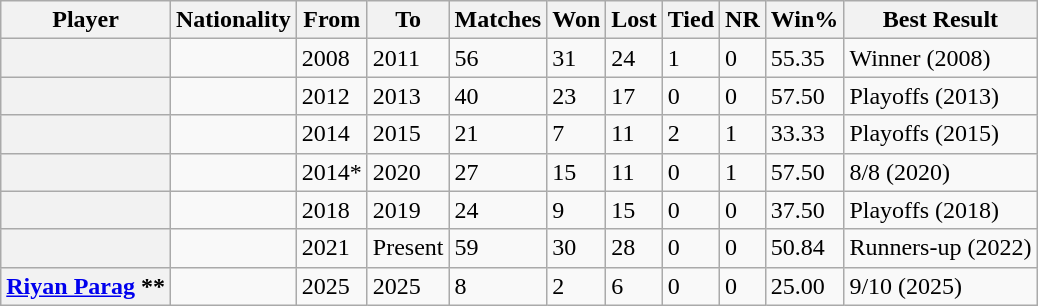<table class="wikitable plainrowheaders sortable">
<tr>
<th scope="col">Player</th>
<th scope="col">Nationality</th>
<th scope="col">From</th>
<th>To</th>
<th scope="col">Matches</th>
<th scope="col">Won</th>
<th scope="col">Lost</th>
<th scope="col">Tied</th>
<th scope="col">NR</th>
<th scope="col">Win%</th>
<th>Best Result</th>
</tr>
<tr>
<th scope= row></th>
<td></td>
<td>2008</td>
<td>2011</td>
<td>56</td>
<td>31</td>
<td>24</td>
<td>1</td>
<td>0</td>
<td>55.35</td>
<td>Winner (2008)</td>
</tr>
<tr>
<th scope= row></th>
<td></td>
<td>2012</td>
<td>2013</td>
<td>40</td>
<td>23</td>
<td>17</td>
<td>0</td>
<td>0</td>
<td>57.50</td>
<td>Playoffs (2013)</td>
</tr>
<tr>
<th scope="row"></th>
<td></td>
<td>2014</td>
<td>2015</td>
<td>21</td>
<td>7</td>
<td>11</td>
<td>2</td>
<td>1</td>
<td>33.33</td>
<td>Playoffs (2015)</td>
</tr>
<tr>
<th scope="row"></th>
<td></td>
<td>2014*</td>
<td>2020</td>
<td>27</td>
<td>15</td>
<td>11</td>
<td>0</td>
<td>1</td>
<td>57.50</td>
<td>8/8 (2020)</td>
</tr>
<tr>
<th scope= row></th>
<td></td>
<td>2018</td>
<td>2019</td>
<td>24</td>
<td>9</td>
<td>15</td>
<td>0</td>
<td>0</td>
<td>37.50</td>
<td>Playoffs (2018)</td>
</tr>
<tr>
<th scope= row></th>
<td></td>
<td>2021</td>
<td>Present</td>
<td>59</td>
<td>30</td>
<td>28</td>
<td>0</td>
<td>0</td>
<td>50.84</td>
<td>Runners-up (2022)</td>
</tr>
<tr>
<th><a href='#'>Riyan Parag</a> **</th>
<td></td>
<td>2025</td>
<td>2025</td>
<td>8</td>
<td>2</td>
<td>6</td>
<td>0</td>
<td>0</td>
<td>25.00</td>
<td>9/10 (2025)</td>
</tr>
</table>
